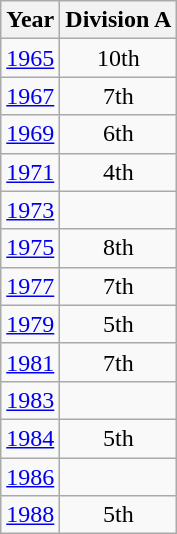<table class="wikitable" style="text-align:center">
<tr>
<th>Year</th>
<th>Division A</th>
</tr>
<tr>
<td><a href='#'>1965</a></td>
<td>10th</td>
</tr>
<tr>
<td><a href='#'>1967</a></td>
<td>7th</td>
</tr>
<tr>
<td><a href='#'>1969</a></td>
<td>6th</td>
</tr>
<tr>
<td><a href='#'>1971</a></td>
<td>4th</td>
</tr>
<tr>
<td><a href='#'>1973</a></td>
<td></td>
</tr>
<tr>
<td><a href='#'>1975</a></td>
<td>8th</td>
</tr>
<tr>
<td><a href='#'>1977</a></td>
<td>7th</td>
</tr>
<tr>
<td><a href='#'>1979</a></td>
<td>5th</td>
</tr>
<tr>
<td><a href='#'>1981</a></td>
<td>7th</td>
</tr>
<tr>
<td><a href='#'>1983</a></td>
<td></td>
</tr>
<tr>
<td><a href='#'>1984</a></td>
<td>5th</td>
</tr>
<tr>
<td><a href='#'>1986</a></td>
<td></td>
</tr>
<tr>
<td><a href='#'>1988</a></td>
<td>5th</td>
</tr>
</table>
